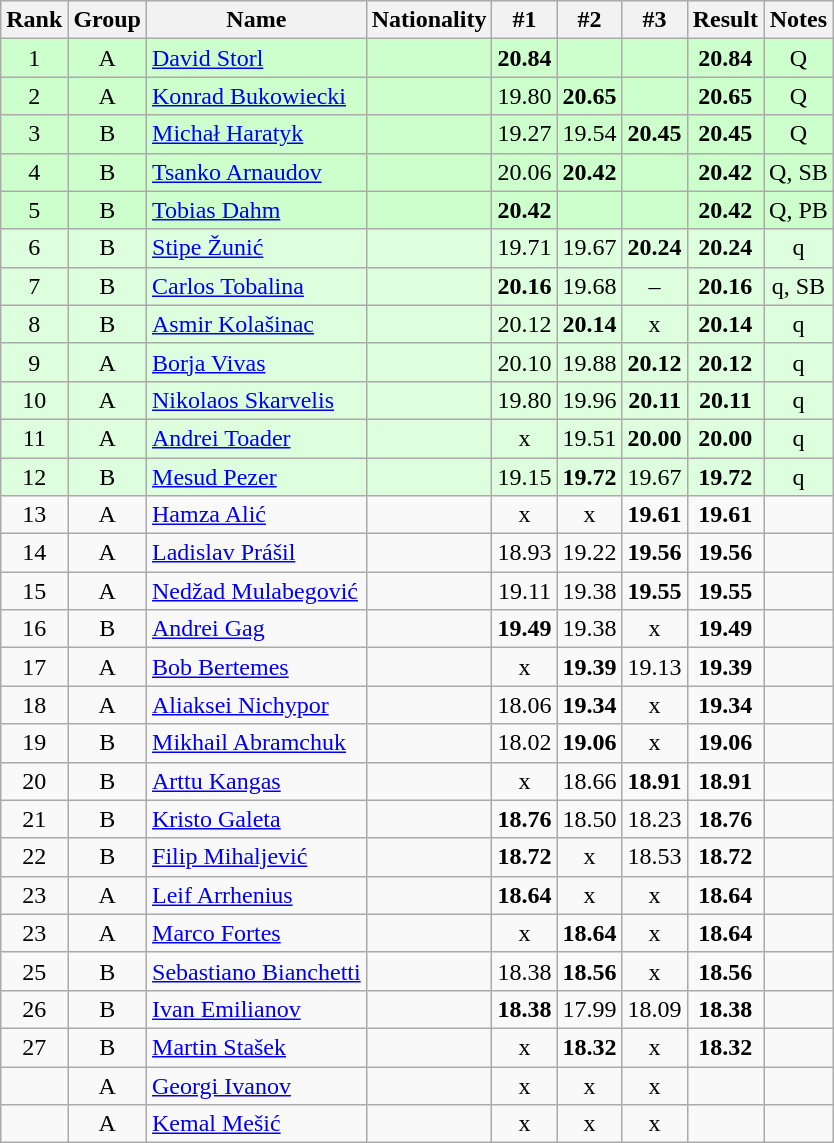<table class="wikitable sortable" style="text-align:center">
<tr>
<th>Rank</th>
<th>Group</th>
<th>Name</th>
<th>Nationality</th>
<th>#1</th>
<th>#2</th>
<th>#3</th>
<th>Result</th>
<th>Notes</th>
</tr>
<tr bgcolor=ccffcc>
<td>1</td>
<td>A</td>
<td align=left><a href='#'>David Storl</a></td>
<td align=left></td>
<td><strong>20.84</strong></td>
<td></td>
<td></td>
<td><strong>20.84</strong></td>
<td>Q</td>
</tr>
<tr bgcolor=ccffcc>
<td>2</td>
<td>A</td>
<td align=left><a href='#'>Konrad Bukowiecki</a></td>
<td align=left></td>
<td>19.80</td>
<td><strong>20.65</strong></td>
<td></td>
<td><strong>20.65</strong></td>
<td>Q</td>
</tr>
<tr bgcolor=ccffcc>
<td>3</td>
<td>B</td>
<td align=left><a href='#'>Michał Haratyk</a></td>
<td align=left></td>
<td>19.27</td>
<td>19.54</td>
<td><strong>20.45</strong></td>
<td><strong>20.45</strong></td>
<td>Q</td>
</tr>
<tr bgcolor=ccffcc>
<td>4</td>
<td>B</td>
<td align=left><a href='#'>Tsanko Arnaudov</a></td>
<td align=left></td>
<td>20.06</td>
<td><strong>20.42</strong></td>
<td></td>
<td><strong>20.42</strong></td>
<td>Q, SB</td>
</tr>
<tr bgcolor=ccffcc>
<td>5</td>
<td>B</td>
<td align=left><a href='#'>Tobias Dahm</a></td>
<td align=left></td>
<td><strong>20.42</strong></td>
<td></td>
<td></td>
<td><strong>20.42</strong></td>
<td>Q, PB</td>
</tr>
<tr bgcolor=ddffdd>
<td>6</td>
<td>B</td>
<td align=left><a href='#'>Stipe Žunić</a></td>
<td align=left></td>
<td>19.71</td>
<td>19.67</td>
<td><strong>20.24</strong></td>
<td><strong>20.24</strong></td>
<td>q</td>
</tr>
<tr bgcolor=ddffdd>
<td>7</td>
<td>B</td>
<td align=left><a href='#'>Carlos Tobalina</a></td>
<td align=left></td>
<td><strong>20.16</strong></td>
<td>19.68</td>
<td>–</td>
<td><strong>20.16</strong></td>
<td>q, SB</td>
</tr>
<tr bgcolor=ddffdd>
<td>8</td>
<td>B</td>
<td align=left><a href='#'>Asmir Kolašinac</a></td>
<td align=left></td>
<td>20.12</td>
<td><strong>20.14</strong></td>
<td>x</td>
<td><strong>20.14</strong></td>
<td>q</td>
</tr>
<tr bgcolor=ddffdd>
<td>9</td>
<td>A</td>
<td align=left><a href='#'>Borja Vivas</a></td>
<td align=left></td>
<td>20.10</td>
<td>19.88</td>
<td><strong>20.12</strong></td>
<td><strong>20.12</strong></td>
<td>q</td>
</tr>
<tr bgcolor=ddffdd>
<td>10</td>
<td>A</td>
<td align=left><a href='#'>Nikolaos Skarvelis</a></td>
<td align=left></td>
<td>19.80</td>
<td>19.96</td>
<td><strong>20.11</strong></td>
<td><strong>20.11</strong></td>
<td>q</td>
</tr>
<tr bgcolor=ddffdd>
<td>11</td>
<td>A</td>
<td align=left><a href='#'>Andrei Toader</a></td>
<td align=left></td>
<td>x</td>
<td>19.51</td>
<td><strong>20.00</strong></td>
<td><strong>20.00</strong></td>
<td>q</td>
</tr>
<tr bgcolor=ddffdd>
<td>12</td>
<td>B</td>
<td align=left><a href='#'>Mesud Pezer</a></td>
<td align=left></td>
<td>19.15</td>
<td><strong>19.72</strong></td>
<td>19.67</td>
<td><strong>19.72</strong></td>
<td>q</td>
</tr>
<tr>
<td>13</td>
<td>A</td>
<td align=left><a href='#'>Hamza Alić</a></td>
<td align=left></td>
<td>x</td>
<td>x</td>
<td><strong>19.61</strong></td>
<td><strong>19.61</strong></td>
<td></td>
</tr>
<tr>
<td>14</td>
<td>A</td>
<td align=left><a href='#'>Ladislav Prášil</a></td>
<td align=left></td>
<td>18.93</td>
<td>19.22</td>
<td><strong>19.56</strong></td>
<td><strong>19.56</strong></td>
<td></td>
</tr>
<tr>
<td>15</td>
<td>A</td>
<td align=left><a href='#'>Nedžad Mulabegović</a></td>
<td align=left></td>
<td>19.11</td>
<td>19.38</td>
<td><strong>19.55</strong></td>
<td><strong>19.55</strong></td>
<td></td>
</tr>
<tr>
<td>16</td>
<td>B</td>
<td align=left><a href='#'>Andrei Gag</a></td>
<td align=left></td>
<td><strong>19.49</strong></td>
<td>19.38</td>
<td>x</td>
<td><strong>19.49</strong></td>
<td></td>
</tr>
<tr>
<td>17</td>
<td>A</td>
<td align=left><a href='#'>Bob Bertemes</a></td>
<td align=left></td>
<td>x</td>
<td><strong>19.39</strong></td>
<td>19.13</td>
<td><strong>19.39</strong></td>
<td></td>
</tr>
<tr>
<td>18</td>
<td>A</td>
<td align=left><a href='#'>Aliaksei Nichypor</a></td>
<td align=left></td>
<td>18.06</td>
<td><strong>19.34</strong></td>
<td>x</td>
<td><strong>19.34</strong></td>
<td></td>
</tr>
<tr>
<td>19</td>
<td>B</td>
<td align=left><a href='#'>Mikhail Abramchuk</a></td>
<td align=left></td>
<td>18.02</td>
<td><strong>19.06</strong></td>
<td>x</td>
<td><strong>19.06</strong></td>
<td></td>
</tr>
<tr>
<td>20</td>
<td>B</td>
<td align=left><a href='#'>Arttu Kangas</a></td>
<td align=left></td>
<td>x</td>
<td>18.66</td>
<td><strong>18.91</strong></td>
<td><strong>18.91</strong></td>
<td></td>
</tr>
<tr>
<td>21</td>
<td>B</td>
<td align=left><a href='#'>Kristo Galeta</a></td>
<td align=left></td>
<td><strong>18.76</strong></td>
<td>18.50</td>
<td>18.23</td>
<td><strong>18.76</strong></td>
<td></td>
</tr>
<tr>
<td>22</td>
<td>B</td>
<td align=left><a href='#'>Filip Mihaljević</a></td>
<td align=left></td>
<td><strong>18.72</strong></td>
<td>x</td>
<td>18.53</td>
<td><strong>18.72</strong></td>
<td></td>
</tr>
<tr>
<td>23</td>
<td>A</td>
<td align=left><a href='#'>Leif Arrhenius</a></td>
<td align=left></td>
<td><strong>18.64</strong></td>
<td>x</td>
<td>x</td>
<td><strong>18.64</strong></td>
<td></td>
</tr>
<tr>
<td>23</td>
<td>A</td>
<td align=left><a href='#'>Marco Fortes</a></td>
<td align=left></td>
<td>x</td>
<td><strong>18.64</strong></td>
<td>x</td>
<td><strong>18.64</strong></td>
<td></td>
</tr>
<tr>
<td>25</td>
<td>B</td>
<td align=left><a href='#'>Sebastiano Bianchetti</a></td>
<td align=left></td>
<td>18.38</td>
<td><strong>18.56</strong></td>
<td>x</td>
<td><strong>18.56</strong></td>
<td></td>
</tr>
<tr>
<td>26</td>
<td>B</td>
<td align=left><a href='#'>Ivan Emilianov</a></td>
<td align=left></td>
<td><strong>18.38</strong></td>
<td>17.99</td>
<td>18.09</td>
<td><strong>18.38</strong></td>
<td></td>
</tr>
<tr>
<td>27</td>
<td>B</td>
<td align=left><a href='#'>Martin Stašek</a></td>
<td align=left></td>
<td>x</td>
<td><strong>18.32</strong></td>
<td>x</td>
<td><strong>18.32</strong></td>
<td></td>
</tr>
<tr>
<td></td>
<td>A</td>
<td align=left><a href='#'>Georgi Ivanov</a></td>
<td align=left></td>
<td>x</td>
<td>x</td>
<td>x</td>
<td><strong></strong></td>
<td></td>
</tr>
<tr>
<td></td>
<td>A</td>
<td align=left><a href='#'>Kemal Mešić</a></td>
<td align=left></td>
<td>x</td>
<td>x</td>
<td>x</td>
<td><strong></strong></td>
<td></td>
</tr>
</table>
